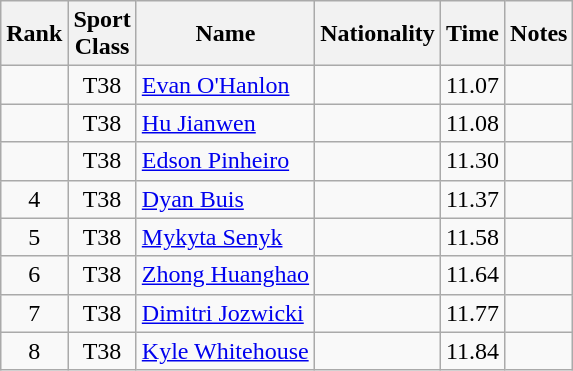<table class="wikitable sortable" style="text-align:center">
<tr>
<th>Rank</th>
<th>Sport<br>Class</th>
<th>Name</th>
<th>Nationality</th>
<th>Time</th>
<th>Notes</th>
</tr>
<tr>
<td></td>
<td>T38</td>
<td align=left><a href='#'>Evan O'Hanlon</a></td>
<td align=left></td>
<td>11.07</td>
<td></td>
</tr>
<tr>
<td></td>
<td>T38</td>
<td align=left><a href='#'>Hu Jianwen</a></td>
<td align=left></td>
<td>11.08</td>
<td></td>
</tr>
<tr>
<td></td>
<td>T38</td>
<td align=left><a href='#'>Edson Pinheiro</a></td>
<td align=left></td>
<td>11.30</td>
<td></td>
</tr>
<tr>
<td>4</td>
<td>T38</td>
<td align=left><a href='#'>Dyan Buis</a></td>
<td align=left></td>
<td>11.37</td>
<td></td>
</tr>
<tr>
<td>5</td>
<td>T38</td>
<td align=left><a href='#'>Mykyta Senyk</a></td>
<td align=left></td>
<td>11.58</td>
<td></td>
</tr>
<tr>
<td>6</td>
<td>T38</td>
<td align=left><a href='#'>Zhong Huanghao</a></td>
<td align=left></td>
<td>11.64</td>
<td></td>
</tr>
<tr>
<td>7</td>
<td>T38</td>
<td align=left><a href='#'>Dimitri Jozwicki</a></td>
<td align=left></td>
<td>11.77</td>
<td></td>
</tr>
<tr>
<td>8</td>
<td>T38</td>
<td align=left><a href='#'>Kyle Whitehouse</a></td>
<td align=left></td>
<td>11.84</td>
<td></td>
</tr>
</table>
